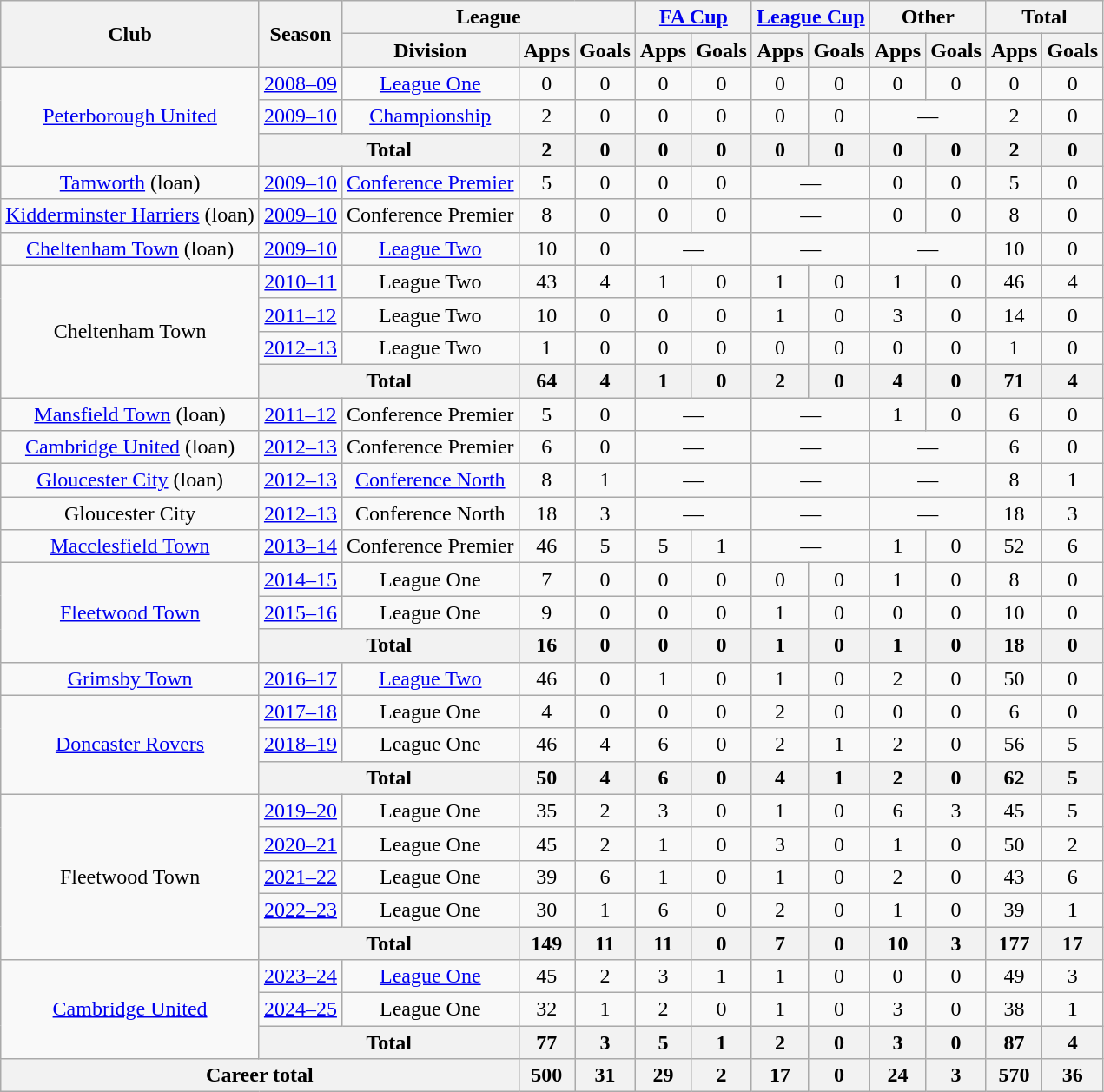<table class=wikitable style="text-align: center">
<tr>
<th rowspan=2>Club</th>
<th rowspan=2>Season</th>
<th colspan=3>League</th>
<th colspan=2><a href='#'>FA Cup</a></th>
<th colspan=2><a href='#'>League Cup</a></th>
<th colspan=2>Other</th>
<th colspan=2>Total</th>
</tr>
<tr>
<th>Division</th>
<th>Apps</th>
<th>Goals</th>
<th>Apps</th>
<th>Goals</th>
<th>Apps</th>
<th>Goals</th>
<th>Apps</th>
<th>Goals</th>
<th>Apps</th>
<th>Goals</th>
</tr>
<tr>
<td rowspan=3><a href='#'>Peterborough United</a></td>
<td><a href='#'>2008–09</a></td>
<td><a href='#'>League One</a></td>
<td>0</td>
<td>0</td>
<td>0</td>
<td>0</td>
<td>0</td>
<td>0</td>
<td>0</td>
<td>0</td>
<td>0</td>
<td>0</td>
</tr>
<tr>
<td><a href='#'>2009–10</a></td>
<td><a href='#'>Championship</a></td>
<td>2</td>
<td>0</td>
<td>0</td>
<td>0</td>
<td>0</td>
<td>0</td>
<td colspan=2>—</td>
<td>2</td>
<td>0</td>
</tr>
<tr>
<th colspan=2>Total</th>
<th>2</th>
<th>0</th>
<th>0</th>
<th>0</th>
<th>0</th>
<th>0</th>
<th>0</th>
<th>0</th>
<th>2</th>
<th>0</th>
</tr>
<tr>
<td><a href='#'>Tamworth</a> (loan)</td>
<td><a href='#'>2009–10</a></td>
<td><a href='#'>Conference Premier</a></td>
<td>5</td>
<td>0</td>
<td>0</td>
<td>0</td>
<td colspan=2>—</td>
<td>0</td>
<td>0</td>
<td>5</td>
<td>0</td>
</tr>
<tr>
<td><a href='#'>Kidderminster Harriers</a> (loan)</td>
<td><a href='#'>2009–10</a></td>
<td>Conference Premier</td>
<td>8</td>
<td>0</td>
<td>0</td>
<td>0</td>
<td colspan=2>—</td>
<td>0</td>
<td>0</td>
<td>8</td>
<td>0</td>
</tr>
<tr>
<td><a href='#'>Cheltenham Town</a> (loan)</td>
<td><a href='#'>2009–10</a></td>
<td><a href='#'>League Two</a></td>
<td>10</td>
<td>0</td>
<td colspan=2>—</td>
<td colspan=2>—</td>
<td colspan=2>—</td>
<td>10</td>
<td>0</td>
</tr>
<tr>
<td rowspan=4>Cheltenham Town</td>
<td><a href='#'>2010–11</a></td>
<td>League Two</td>
<td>43</td>
<td>4</td>
<td>1</td>
<td>0</td>
<td>1</td>
<td>0</td>
<td>1</td>
<td>0</td>
<td>46</td>
<td>4</td>
</tr>
<tr>
<td><a href='#'>2011–12</a></td>
<td>League Two</td>
<td>10</td>
<td>0</td>
<td>0</td>
<td>0</td>
<td>1</td>
<td>0</td>
<td>3</td>
<td>0</td>
<td>14</td>
<td>0</td>
</tr>
<tr>
<td><a href='#'>2012–13</a></td>
<td>League Two</td>
<td>1</td>
<td>0</td>
<td>0</td>
<td>0</td>
<td>0</td>
<td>0</td>
<td>0</td>
<td>0</td>
<td>1</td>
<td>0</td>
</tr>
<tr>
<th colspan=2>Total</th>
<th>64</th>
<th>4</th>
<th>1</th>
<th>0</th>
<th>2</th>
<th>0</th>
<th>4</th>
<th>0</th>
<th>71</th>
<th>4</th>
</tr>
<tr>
<td><a href='#'>Mansfield Town</a> (loan)</td>
<td><a href='#'>2011–12</a></td>
<td>Conference Premier</td>
<td>5</td>
<td>0</td>
<td colspan=2>—</td>
<td colspan=2>—</td>
<td>1</td>
<td>0</td>
<td>6</td>
<td>0</td>
</tr>
<tr>
<td><a href='#'>Cambridge United</a> (loan)</td>
<td><a href='#'>2012–13</a></td>
<td>Conference Premier</td>
<td>6</td>
<td>0</td>
<td colspan=2>—</td>
<td colspan=2>—</td>
<td colspan=2>—</td>
<td>6</td>
<td>0</td>
</tr>
<tr>
<td><a href='#'>Gloucester City</a> (loan)</td>
<td><a href='#'>2012–13</a></td>
<td><a href='#'>Conference North</a></td>
<td>8</td>
<td>1</td>
<td colspan=2>—</td>
<td colspan=2>—</td>
<td colspan=2>—</td>
<td>8</td>
<td>1</td>
</tr>
<tr>
<td>Gloucester City</td>
<td><a href='#'>2012–13</a></td>
<td>Conference North</td>
<td>18</td>
<td>3</td>
<td colspan=2>—</td>
<td colspan=2>—</td>
<td colspan=2>—</td>
<td>18</td>
<td>3</td>
</tr>
<tr>
<td><a href='#'>Macclesfield Town</a></td>
<td><a href='#'>2013–14</a></td>
<td>Conference Premier</td>
<td>46</td>
<td>5</td>
<td>5</td>
<td>1</td>
<td colspan=2>—</td>
<td>1</td>
<td>0</td>
<td>52</td>
<td>6</td>
</tr>
<tr>
<td rowspan=3><a href='#'>Fleetwood Town</a></td>
<td><a href='#'>2014–15</a></td>
<td>League One</td>
<td>7</td>
<td>0</td>
<td>0</td>
<td>0</td>
<td>0</td>
<td>0</td>
<td>1</td>
<td>0</td>
<td>8</td>
<td>0</td>
</tr>
<tr>
<td><a href='#'>2015–16</a></td>
<td>League One</td>
<td>9</td>
<td>0</td>
<td>0</td>
<td>0</td>
<td>1</td>
<td>0</td>
<td>0</td>
<td>0</td>
<td>10</td>
<td>0</td>
</tr>
<tr>
<th colspan=2>Total</th>
<th>16</th>
<th>0</th>
<th>0</th>
<th>0</th>
<th>1</th>
<th>0</th>
<th>1</th>
<th>0</th>
<th>18</th>
<th>0</th>
</tr>
<tr>
<td><a href='#'>Grimsby Town</a></td>
<td><a href='#'>2016–17</a></td>
<td><a href='#'>League Two</a></td>
<td>46</td>
<td>0</td>
<td>1</td>
<td>0</td>
<td>1</td>
<td>0</td>
<td>2</td>
<td>0</td>
<td>50</td>
<td>0</td>
</tr>
<tr>
<td rowspan=3><a href='#'>Doncaster Rovers</a></td>
<td><a href='#'>2017–18</a></td>
<td>League One</td>
<td>4</td>
<td>0</td>
<td>0</td>
<td>0</td>
<td>2</td>
<td>0</td>
<td>0</td>
<td>0</td>
<td>6</td>
<td>0</td>
</tr>
<tr>
<td><a href='#'>2018–19</a></td>
<td>League One</td>
<td>46</td>
<td>4</td>
<td>6</td>
<td>0</td>
<td>2</td>
<td>1</td>
<td>2</td>
<td>0</td>
<td>56</td>
<td>5</td>
</tr>
<tr>
<th colspan=2>Total</th>
<th>50</th>
<th>4</th>
<th>6</th>
<th>0</th>
<th>4</th>
<th>1</th>
<th>2</th>
<th>0</th>
<th>62</th>
<th>5</th>
</tr>
<tr>
<td rowspan="5">Fleetwood Town</td>
<td><a href='#'>2019–20</a></td>
<td>League One</td>
<td>35</td>
<td>2</td>
<td>3</td>
<td>0</td>
<td>1</td>
<td>0</td>
<td>6</td>
<td>3</td>
<td>45</td>
<td>5</td>
</tr>
<tr>
<td><a href='#'>2020–21</a></td>
<td>League One</td>
<td>45</td>
<td>2</td>
<td>1</td>
<td>0</td>
<td>3</td>
<td>0</td>
<td>1</td>
<td>0</td>
<td>50</td>
<td>2</td>
</tr>
<tr>
<td><a href='#'>2021–22</a></td>
<td>League One</td>
<td>39</td>
<td>6</td>
<td>1</td>
<td>0</td>
<td>1</td>
<td>0</td>
<td>2</td>
<td>0</td>
<td>43</td>
<td>6</td>
</tr>
<tr>
<td><a href='#'>2022–23</a></td>
<td>League One</td>
<td>30</td>
<td>1</td>
<td>6</td>
<td>0</td>
<td>2</td>
<td>0</td>
<td>1</td>
<td>0</td>
<td>39</td>
<td>1</td>
</tr>
<tr>
<th colspan=2>Total</th>
<th>149</th>
<th>11</th>
<th>11</th>
<th>0</th>
<th>7</th>
<th>0</th>
<th>10</th>
<th>3</th>
<th>177</th>
<th>17</th>
</tr>
<tr>
<td rowspan=3><a href='#'>Cambridge United</a></td>
<td><a href='#'>2023–24</a></td>
<td><a href='#'>League One</a></td>
<td>45</td>
<td>2</td>
<td>3</td>
<td>1</td>
<td>1</td>
<td>0</td>
<td>0</td>
<td>0</td>
<td>49</td>
<td>3</td>
</tr>
<tr>
<td><a href='#'>2024–25</a></td>
<td>League One</td>
<td>32</td>
<td>1</td>
<td>2</td>
<td>0</td>
<td>1</td>
<td>0</td>
<td>3</td>
<td>0</td>
<td>38</td>
<td>1</td>
</tr>
<tr>
<th colspan=2>Total</th>
<th>77</th>
<th>3</th>
<th>5</th>
<th>1</th>
<th>2</th>
<th>0</th>
<th>3</th>
<th>0</th>
<th>87</th>
<th>4</th>
</tr>
<tr>
<th colspan=3>Career total</th>
<th>500</th>
<th>31</th>
<th>29</th>
<th>2</th>
<th>17</th>
<th>0</th>
<th>24</th>
<th>3</th>
<th>570</th>
<th>36</th>
</tr>
</table>
